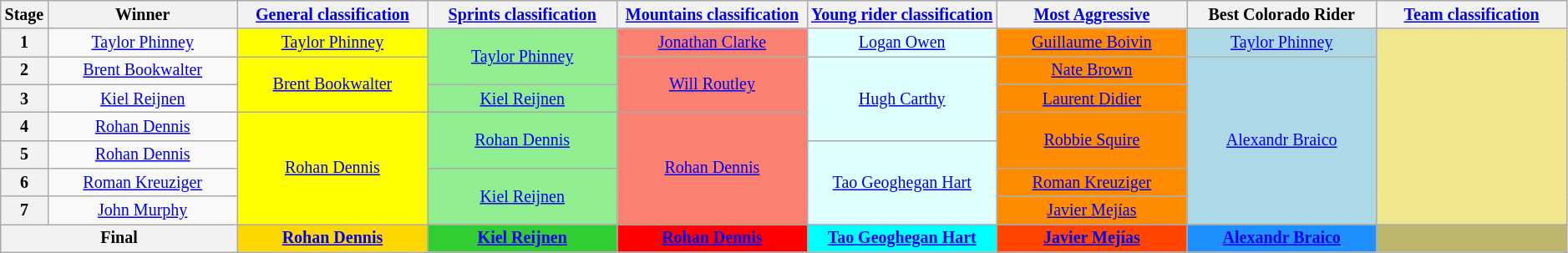<table class="wikitable" style="text-align: center; font-size:smaller;">
<tr>
<th style="width:1%;">Stage</th>
<th style="width:12%;">Winner</th>
<th style="width:12%;"><a href='#'>General classification</a><br></th>
<th style="width:12%;"><a href='#'>Sprints classification</a><br></th>
<th style="width:12%;"><a href='#'>Mountains classification</a><br></th>
<th style="width:12%;"><a href='#'>Young rider classification</a><br></th>
<th style="width:12%;"><a href='#'>Most Aggressive</a><br></th>
<th style="width:12%;">Best Colorado Rider<br></th>
<th style="width:12%;"><a href='#'>Team classification</a></th>
</tr>
<tr>
<th>1</th>
<td><a href='#'>Taylor Phinney</a></td>
<td style="background:yellow;"><a href='#'>Taylor Phinney</a></td>
<td style="background:lightgreen;" rowspan=2><a href='#'>Taylor Phinney</a></td>
<td style="background:salmon;"><a href='#'>Jonathan Clarke</a></td>
<td style="background:lightcyan;"><a href='#'>Logan Owen</a></td>
<td style="background:DarkOrange;"><a href='#'>Guillaume Boivin</a></td>
<td style="background:lightblue;"><a href='#'>Taylor Phinney</a></td>
<td style="background:Khaki;" rowspan=7></td>
</tr>
<tr>
<th>2</th>
<td><a href='#'>Brent Bookwalter</a></td>
<td style="background:yellow;"  rowspan=2><a href='#'>Brent Bookwalter</a></td>
<td style="background:salmon;" rowspan=2><a href='#'>Will Routley</a></td>
<td style="background:lightcyan;" rowspan=3><a href='#'>Hugh Carthy</a></td>
<td style="background:DarkOrange;"><a href='#'>Nate Brown</a></td>
<td style="background:lightblue;" rowspan=6><a href='#'>Alexandr Braico</a></td>
</tr>
<tr>
<th>3</th>
<td><a href='#'>Kiel Reijnen</a></td>
<td style="background:lightgreen;"><a href='#'>Kiel Reijnen</a></td>
<td style="background:DarkOrange;"><a href='#'>Laurent Didier</a></td>
</tr>
<tr>
<th>4</th>
<td><a href='#'>Rohan Dennis</a></td>
<td style="background:yellow;"  rowspan=4><a href='#'>Rohan Dennis</a></td>
<td style="background:lightgreen;"  rowspan=2><a href='#'>Rohan Dennis</a></td>
<td style="background:salmon;"  rowspan=4><a href='#'>Rohan Dennis</a></td>
<td style="background:DarkOrange;" rowspan=2><a href='#'>Robbie Squire</a></td>
</tr>
<tr>
<th>5</th>
<td><a href='#'>Rohan Dennis</a></td>
<td style="background:lightcyan;" rowspan=3><a href='#'>Tao Geoghegan Hart</a></td>
</tr>
<tr>
<th>6</th>
<td><a href='#'>Roman Kreuziger</a></td>
<td style="background:lightgreen;" rowspan=2><a href='#'>Kiel Reijnen</a></td>
<td style="background:DarkOrange;"><a href='#'>Roman Kreuziger</a></td>
</tr>
<tr>
<th>7</th>
<td><a href='#'>John Murphy</a></td>
<td style="background:DarkOrange;"><a href='#'>Javier Mejías</a></td>
</tr>
<tr>
<th colspan=2><strong>Final</strong></th>
<th style="background:gold;"><a href='#'>Rohan Dennis</a></th>
<th style="background:limegreen;"><a href='#'>Kiel Reijnen</a></th>
<th style="background:red;"><a href='#'>Rohan Dennis</a></th>
<th style="background:Cyan;"><a href='#'>Tao Geoghegan Hart</a></th>
<th style="background:#FF4500;"><a href='#'>Javier Mejías</a></th>
<th style="background:dodgerblue;"><a href='#'>Alexandr Braico</a></th>
<th style="background:DarkKhaki;"></th>
</tr>
</table>
